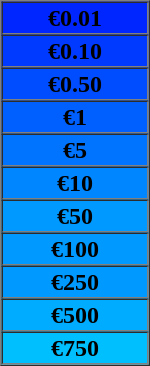<table width="100" border="1" cellspacing="0" cellpadding="1" |->
<tr>
<td style="background:#0026ff; text-align:center;"><span><strong>€0.01</strong></span></td>
</tr>
<tr>
<td style="background:#0039ff; text-align:center;"><span><strong>€0.10</strong></span></td>
</tr>
<tr>
<td style="background:#004dff; text-align:center;"><span><strong>€0.50</strong></span></td>
</tr>
<tr>
<td style="background:#0060ff; text-align:center;"><span><strong>€1</strong></span></td>
</tr>
<tr>
<td style="background:#0073ff; text-align:center;"><span><strong>€5</strong></span></td>
</tr>
<tr>
<td style="background:#0086ff; text-align:center;"><span><strong>€10</strong></span></td>
</tr>
<tr>
<td style="background:#09f; text-align:center;"><span><strong>€50</strong></span></td>
</tr>
<tr>
<td style="background:#09f; text-align:center;"><span><strong>€100</strong></span></td>
</tr>
<tr>
<td style="background:#09f; text-align:center;"><span><strong>€250</strong></span></td>
</tr>
<tr>
<td style="background:#00acff; text-align:center;"><span><strong>€500</strong></span></td>
</tr>
<tr>
<td style="background:#00bfff; text-align:center;"><span><strong>€750</strong></span></td>
</tr>
</table>
